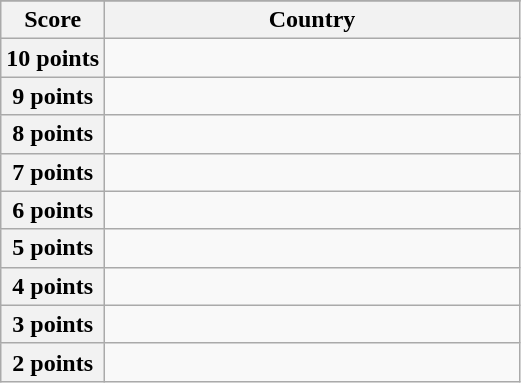<table class="wikitable">
<tr>
</tr>
<tr>
<th scope="col" width="20%">Score</th>
<th scope="col">Country</th>
</tr>
<tr>
<th scope="row">10 points</th>
<td></td>
</tr>
<tr>
<th scope="row">9 points</th>
<td></td>
</tr>
<tr>
<th scope="row">8 points</th>
<td></td>
</tr>
<tr>
<th scope="row">7 points</th>
<td></td>
</tr>
<tr>
<th scope="row">6 points</th>
<td></td>
</tr>
<tr>
<th scope="row">5 points</th>
<td></td>
</tr>
<tr>
<th scope="row">4 points</th>
<td></td>
</tr>
<tr>
<th scope="row">3 points</th>
<td></td>
</tr>
<tr>
<th scope="row">2 points</th>
<td></td>
</tr>
</table>
